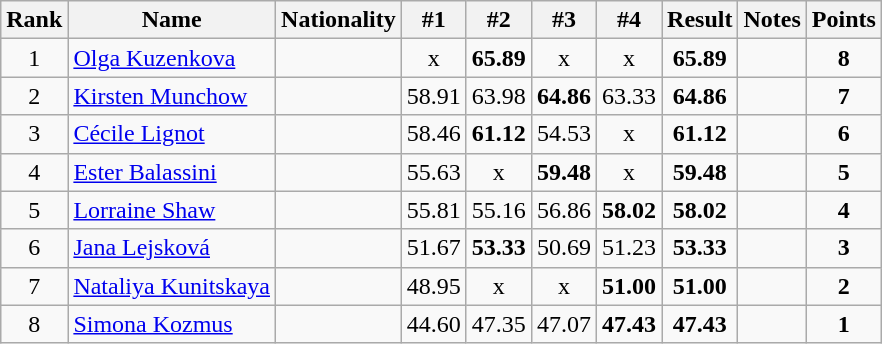<table class="wikitable sortable" style="text-align:center">
<tr>
<th>Rank</th>
<th>Name</th>
<th>Nationality</th>
<th>#1</th>
<th>#2</th>
<th>#3</th>
<th>#4</th>
<th>Result</th>
<th>Notes</th>
<th>Points</th>
</tr>
<tr>
<td>1</td>
<td align=left><a href='#'>Olga Kuzenkova</a></td>
<td align=left></td>
<td>x</td>
<td><strong>65.89</strong></td>
<td>x</td>
<td>x</td>
<td><strong>65.89</strong></td>
<td></td>
<td><strong>8</strong></td>
</tr>
<tr>
<td>2</td>
<td align=left><a href='#'>Kirsten Munchow</a></td>
<td align=left></td>
<td>58.91</td>
<td>63.98</td>
<td><strong>64.86</strong></td>
<td>63.33</td>
<td><strong>64.86</strong></td>
<td></td>
<td><strong>7</strong></td>
</tr>
<tr>
<td>3</td>
<td align=left><a href='#'>Cécile Lignot</a></td>
<td align=left></td>
<td>58.46</td>
<td><strong>61.12</strong></td>
<td>54.53</td>
<td>x</td>
<td><strong>61.12</strong></td>
<td></td>
<td><strong>6</strong></td>
</tr>
<tr>
<td>4</td>
<td align=left><a href='#'>Ester Balassini</a></td>
<td align=left></td>
<td>55.63</td>
<td>x</td>
<td><strong>59.48</strong></td>
<td>x</td>
<td><strong>59.48</strong></td>
<td></td>
<td><strong>5</strong></td>
</tr>
<tr>
<td>5</td>
<td align=left><a href='#'>Lorraine Shaw</a></td>
<td align=left></td>
<td>55.81</td>
<td>55.16</td>
<td>56.86</td>
<td><strong>58.02</strong></td>
<td><strong>58.02</strong></td>
<td></td>
<td><strong>4</strong></td>
</tr>
<tr>
<td>6</td>
<td align=left><a href='#'>Jana Lejsková</a></td>
<td align=left></td>
<td>51.67</td>
<td><strong>53.33</strong></td>
<td>50.69</td>
<td>51.23</td>
<td><strong>53.33</strong></td>
<td></td>
<td><strong>3</strong></td>
</tr>
<tr>
<td>7</td>
<td align=left><a href='#'>Nataliya Kunitskaya</a></td>
<td align=left></td>
<td>48.95</td>
<td>x</td>
<td>x</td>
<td><strong>51.00</strong></td>
<td><strong>51.00</strong></td>
<td></td>
<td><strong>2</strong></td>
</tr>
<tr>
<td>8</td>
<td align=left><a href='#'>Simona Kozmus</a></td>
<td align=left></td>
<td>44.60</td>
<td>47.35</td>
<td>47.07</td>
<td><strong>47.43</strong></td>
<td><strong>47.43</strong></td>
<td></td>
<td><strong>1</strong></td>
</tr>
</table>
